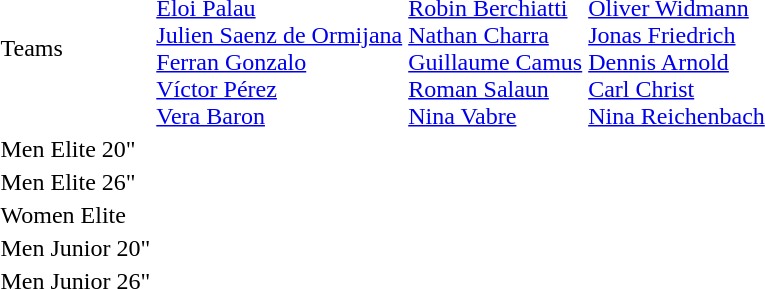<table>
<tr>
<td>Teams</td>
<td><br><a href='#'>Eloi Palau</a><br><a href='#'>Julien Saenz de Ormijana</a><br><a href='#'>Ferran Gonzalo</a><br><a href='#'>Víctor Pérez</a><br><a href='#'>Vera Baron</a></td>
<td><br><a href='#'>Robin Berchiatti</a><br><a href='#'>Nathan Charra</a><br><a href='#'>Guillaume Camus</a><br><a href='#'>Roman Salaun</a><br><a href='#'>Nina Vabre</a></td>
<td><br><a href='#'>Oliver Widmann</a><br><a href='#'>Jonas Friedrich</a><br><a href='#'>Dennis Arnold</a><br><a href='#'>Carl Christ</a><br><a href='#'>Nina Reichenbach</a></td>
</tr>
<tr>
<td>Men Elite 20"</td>
<td></td>
<td></td>
<td></td>
</tr>
<tr>
<td>Men Elite 26"</td>
<td></td>
<td></td>
<td></td>
</tr>
<tr>
<td>Women Elite</td>
<td></td>
<td></td>
<td></td>
</tr>
<tr>
<td>Men Junior 20"</td>
<td></td>
<td></td>
<td></td>
</tr>
<tr>
<td>Men Junior 26"</td>
<td></td>
<td></td>
<td></td>
</tr>
<tr>
</tr>
</table>
